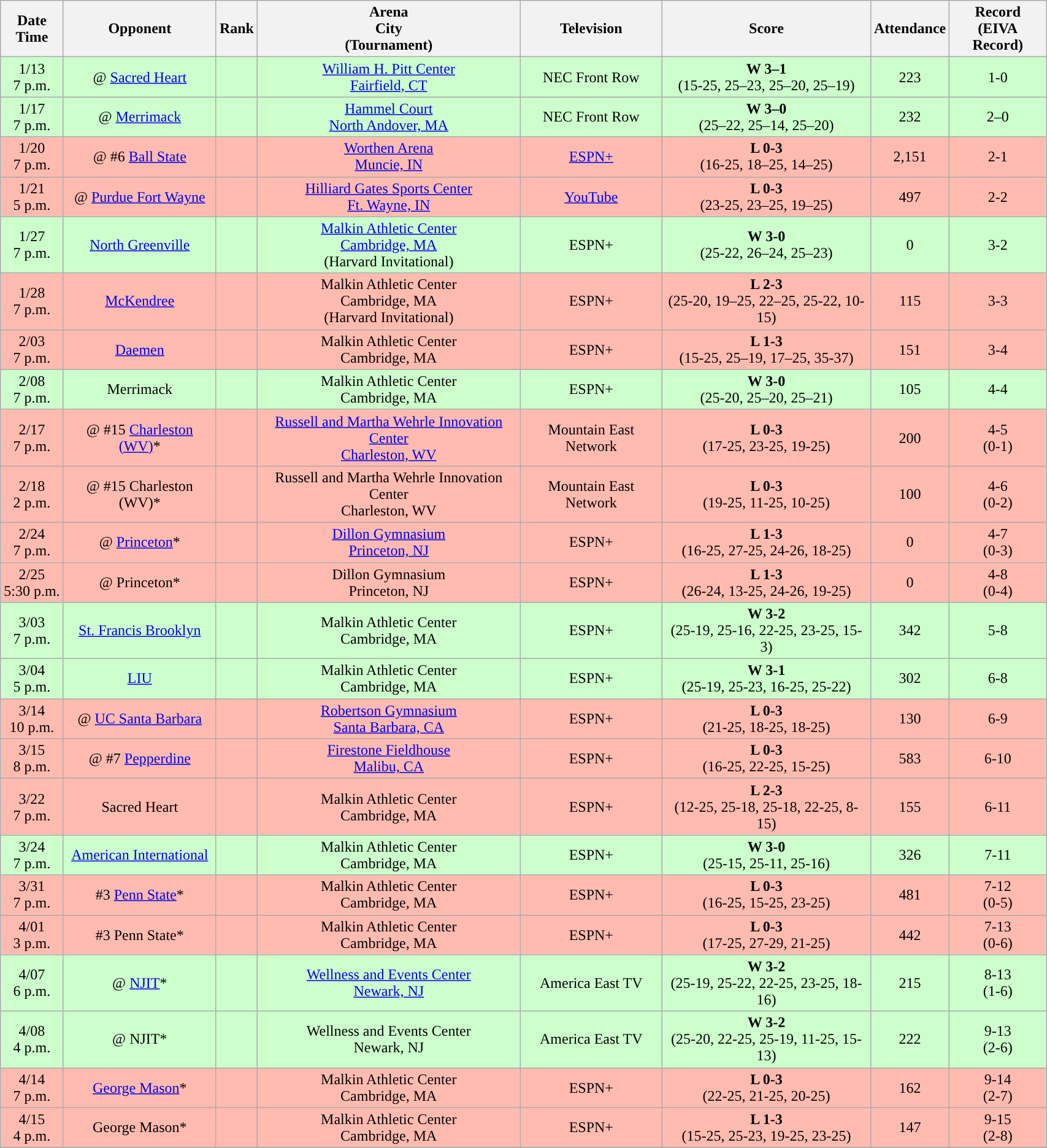<table class="wikitable sortable" style="width:90%">
<tr>
<th !>Date<br>Time</th>
<th>Opponent</th>
<th>Rank</th>
<th>Arena<br>City<br>(Tournament)</th>
<th>Television</th>
<th>Score</th>
<th>Attendance</th>
<th>Record<br>(EIVA Record)</th>
</tr>
<tr align="center" bgcolor="#ccffcc">
<td>1/13<br>7 p.m.</td>
<td>@ <a href='#'>Sacred Heart</a></td>
<td></td>
<td><a href='#'>William H. Pitt Center</a><br><a href='#'>Fairfield, CT</a></td>
<td>NEC Front Row</td>
<td><strong>W 3–1</strong><br>(15-25, 25–23, 25–20, 25–19)</td>
<td>223</td>
<td>1-0</td>
</tr>
<tr align="center" bgcolor="#ccffcc">
<td>1/17<br>7 p.m.</td>
<td>@ <a href='#'>Merrimack</a></td>
<td></td>
<td><a href='#'>Hammel Court</a><br><a href='#'>North Andover, MA</a></td>
<td>NEC Front Row</td>
<td><strong>W 3–0</strong><br>(25–22, 25–14, 25–20) </td>
<td>232</td>
<td>2–0</td>
</tr>
<tr align="center" bgcolor="#ffbbb">
<td>1/20<br>7 p.m.</td>
<td>@ #6 <a href='#'>Ball State</a></td>
<td></td>
<td><a href='#'>Worthen Arena</a><br><a href='#'>Muncie, IN</a></td>
<td><a href='#'>ESPN+</a></td>
<td><strong>L 0-3</strong><br>(16-25, 18–25, 14–25)</td>
<td>2,151</td>
<td>2-1</td>
</tr>
<tr align="center" bgcolor="#ffbbb">
<td>1/21<br>5 p.m.</td>
<td>@ <a href='#'>Purdue Fort Wayne</a></td>
<td></td>
<td><a href='#'>Hilliard Gates Sports Center</a><br><a href='#'>Ft. Wayne, IN</a></td>
<td><a href='#'>YouTube</a></td>
<td><strong>L 0-3</strong><br>(23-25, 23–25, 19–25)</td>
<td>497</td>
<td>2-2</td>
</tr>
<tr align="center" bgcolor="#ccffcc">
<td>1/27<br>7 p.m.</td>
<td><a href='#'>North Greenville</a></td>
<td></td>
<td><a href='#'>Malkin Athletic Center</a><br><a href='#'>Cambridge, MA</a><br>(Harvard Invitational)</td>
<td>ESPN+</td>
<td><strong>W 3-0</strong><br>(25-22, 26–24, 25–23)</td>
<td>0</td>
<td>3-2</td>
</tr>
<tr align="center" bgcolor="#ffbbb">
<td>1/28<br>7 p.m.</td>
<td><a href='#'>McKendree</a></td>
<td></td>
<td>Malkin Athletic Center<br>Cambridge, MA<br>(Harvard Invitational)</td>
<td>ESPN+</td>
<td><strong>L 2-3</strong><br>(25-20, 19–25, 22–25, 25-22, 10-15)</td>
<td>115</td>
<td>3-3</td>
</tr>
<tr align="center" bgcolor="#ffbbb">
<td>2/03<br>7 p.m.</td>
<td><a href='#'>Daemen</a></td>
<td></td>
<td>Malkin Athletic Center<br>Cambridge, MA</td>
<td>ESPN+</td>
<td><strong>L 1-3</strong><br>(15-25, 25–19, 17–25, 35-37)</td>
<td>151</td>
<td>3-4</td>
</tr>
<tr align="center" bgcolor="#ccffcc">
<td>2/08<br>7 p.m.</td>
<td>Merrimack</td>
<td></td>
<td>Malkin Athletic Center<br>Cambridge, MA</td>
<td>ESPN+</td>
<td><strong>W 3-0</strong><br>(25-20, 25–20, 25–21)</td>
<td>105</td>
<td>4-4</td>
</tr>
<tr align="center" bgcolor="#ffbbb">
<td>2/17<br>7 p.m.</td>
<td>@ #15 <a href='#'>Charleston (WV)</a>*</td>
<td></td>
<td><a href='#'>Russell and Martha Wehrle Innovation Center</a><br><a href='#'>Charleston, WV</a></td>
<td>Mountain East Network</td>
<td><strong>L 0-3</strong><br>(17-25, 23-25, 19-25)</td>
<td>200</td>
<td>4-5<br>(0-1)</td>
</tr>
<tr align="center" bgcolor="#ffbbb">
<td>2/18<br>2 p.m.</td>
<td>@ #15 Charleston (WV)*</td>
<td></td>
<td>Russell and Martha Wehrle Innovation Center<br>Charleston, WV</td>
<td>Mountain East Network</td>
<td><strong>L 0-3</strong><br>(19-25, 11-25, 10-25)</td>
<td>100</td>
<td>4-6<br>(0-2)</td>
</tr>
<tr align="center" bgcolor="#ffbbb">
<td>2/24<br>7 p.m.</td>
<td>@ <a href='#'>Princeton</a>*</td>
<td></td>
<td><a href='#'>Dillon Gymnasium</a><br><a href='#'>Princeton, NJ</a></td>
<td>ESPN+</td>
<td><strong>L 1-3</strong><br>(16-25, 27-25, 24-26, 18-25)</td>
<td>0</td>
<td>4-7<br>(0-3)</td>
</tr>
<tr align="center" bgcolor="#ffbbb">
<td>2/25<br>5:30 p.m.</td>
<td>@ Princeton*</td>
<td></td>
<td>Dillon Gymnasium<br>Princeton, NJ</td>
<td>ESPN+</td>
<td><strong>L 1-3</strong><br>(26-24, 13-25, 24-26, 19-25)</td>
<td>0</td>
<td>4-8<br>(0-4)</td>
</tr>
<tr align="center" bgcolor="#ccffcc">
<td>3/03<br>7 p.m.</td>
<td><a href='#'>St. Francis Brooklyn</a></td>
<td></td>
<td>Malkin Athletic Center<br>Cambridge, MA</td>
<td>ESPN+</td>
<td><strong>W 3-2</strong><br>(25-19, 25-16, 22-25, 23-25, 15-3)</td>
<td>342</td>
<td>5-8</td>
</tr>
<tr align="center" bgcolor="#ccffcc">
<td>3/04<br>5 p.m.</td>
<td><a href='#'>LIU</a></td>
<td></td>
<td>Malkin Athletic Center<br>Cambridge, MA</td>
<td>ESPN+</td>
<td><strong>W 3-1</strong><br>(25-19, 25-23, 16-25, 25-22)</td>
<td>302</td>
<td>6-8</td>
</tr>
<tr align="center" bgcolor="#ffbbb">
<td>3/14<br>10 p.m.</td>
<td>@ <a href='#'>UC Santa Barbara</a></td>
<td></td>
<td><a href='#'>Robertson Gymnasium</a><br><a href='#'>Santa Barbara, CA</a></td>
<td>ESPN+</td>
<td><strong>L 0-3</strong><br>(21-25, 18-25, 18-25)</td>
<td>130</td>
<td>6-9</td>
</tr>
<tr align="center" bgcolor="#ffbbb">
<td>3/15<br>8 p.m.</td>
<td>@ #7 <a href='#'>Pepperdine</a></td>
<td></td>
<td><a href='#'>Firestone Fieldhouse</a><br><a href='#'>Malibu, CA</a></td>
<td>ESPN+</td>
<td><strong>L 0-3</strong><br>(16-25, 22-25, 15-25)</td>
<td>583</td>
<td>6-10</td>
</tr>
<tr align="center" bgcolor="#ffbbb">
<td>3/22<br>7 p.m.</td>
<td>Sacred Heart</td>
<td></td>
<td>Malkin Athletic Center<br>Cambridge, MA</td>
<td>ESPN+</td>
<td><strong>L 2-3</strong><br>(12-25, 25-18, 25-18, 22-25, 8-15)</td>
<td>155</td>
<td>6-11</td>
</tr>
<tr align="center" bgcolor="#ccffcc">
<td>3/24<br>7 p.m.</td>
<td><a href='#'>American International</a></td>
<td></td>
<td>Malkin Athletic Center<br>Cambridge, MA</td>
<td>ESPN+</td>
<td><strong>W 3-0</strong><br>(25-15, 25-11, 25-16)</td>
<td>326</td>
<td>7-11</td>
</tr>
<tr align="center" bgcolor="#ffbbb">
<td>3/31<br>7 p.m.</td>
<td>#3 <a href='#'>Penn State</a>*</td>
<td></td>
<td>Malkin Athletic Center<br>Cambridge, MA</td>
<td>ESPN+</td>
<td><strong>L 0-3</strong><br>(16-25, 15-25, 23-25)</td>
<td>481</td>
<td>7-12<br>(0-5)</td>
</tr>
<tr align="center" bgcolor="#ffbbb">
<td>4/01<br>3 p.m.</td>
<td>#3 Penn State*</td>
<td></td>
<td>Malkin Athletic Center<br>Cambridge, MA</td>
<td>ESPN+</td>
<td><strong>L 0-3</strong><br>(17-25, 27-29, 21-25)</td>
<td>442</td>
<td>7-13<br>(0-6)</td>
</tr>
<tr align="center" bgcolor="#ccffcc">
<td>4/07<br>6 p.m.</td>
<td>@ <a href='#'>NJIT</a>*</td>
<td></td>
<td><a href='#'>Wellness and Events Center</a><br><a href='#'>Newark, NJ</a></td>
<td>America East TV</td>
<td><strong>W 3-2</strong><br>(25-19, 25-22, 22-25, 23-25, 18-16)</td>
<td>215</td>
<td>8-13<br>(1-6)</td>
</tr>
<tr align="center" bgcolor="#ccffcc">
<td>4/08<br>4 p.m.</td>
<td>@ NJIT*</td>
<td></td>
<td>Wellness and Events Center<br>Newark, NJ</td>
<td>America East TV</td>
<td><strong>W 3-2</strong><br>(25-20, 22-25, 25-19, 11-25, 15-13)</td>
<td>222</td>
<td>9-13<br>(2-6)</td>
</tr>
<tr align="center" bgcolor="#ffbbb">
<td>4/14<br>7 p.m.</td>
<td><a href='#'>George Mason</a>*</td>
<td></td>
<td>Malkin Athletic Center<br>Cambridge, MA</td>
<td>ESPN+</td>
<td><strong>L 0-3</strong><br>(22-25, 21-25, 20-25)</td>
<td>162</td>
<td>9-14<br>(2-7)</td>
</tr>
<tr align="center" bgcolor="#ffbbb">
<td>4/15<br>4 p.m.</td>
<td>George Mason*</td>
<td></td>
<td>Malkin Athletic Center<br>Cambridge, MA</td>
<td>ESPN+</td>
<td><strong>L 1-3</strong><br>(15-25, 25-23, 19-25, 23-25)</td>
<td>147</td>
<td>9-15<br>(2-8)</td>
</tr>
<tr>
</tr>
</table>
